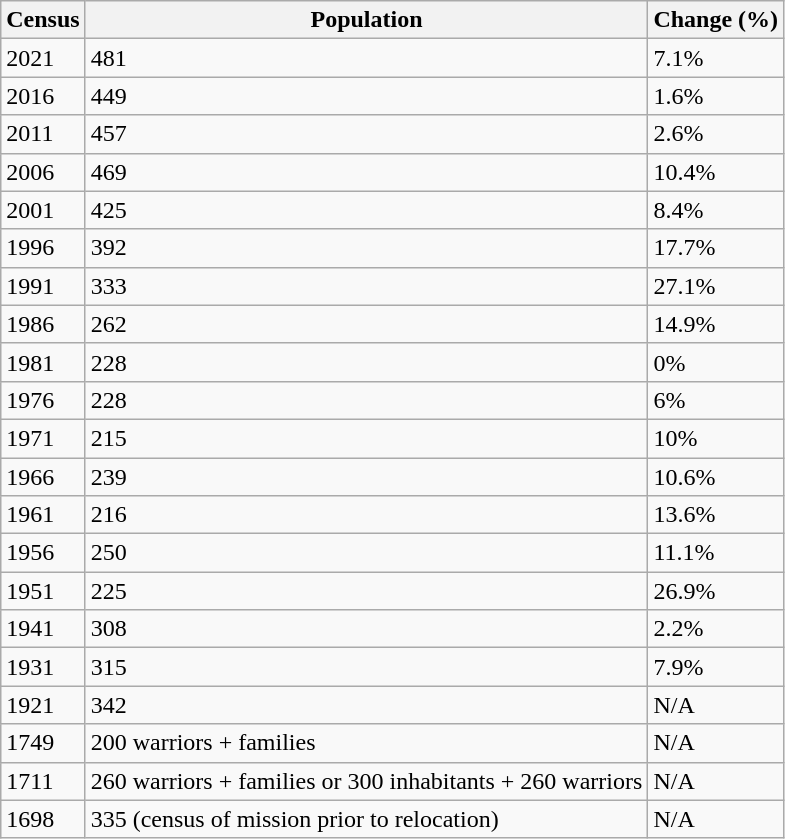<table class="wikitable">
<tr>
<th>Census</th>
<th>Population</th>
<th>Change (%)</th>
</tr>
<tr>
<td>2021</td>
<td>481</td>
<td> 7.1%</td>
</tr>
<tr>
<td>2016</td>
<td>449</td>
<td> 1.6%</td>
</tr>
<tr>
<td>2011</td>
<td>457</td>
<td> 2.6%</td>
</tr>
<tr>
<td>2006</td>
<td>469</td>
<td> 10.4%</td>
</tr>
<tr>
<td>2001</td>
<td>425</td>
<td> 8.4%</td>
</tr>
<tr>
<td>1996</td>
<td>392</td>
<td> 17.7%</td>
</tr>
<tr>
<td>1991</td>
<td>333</td>
<td> 27.1%</td>
</tr>
<tr>
<td>1986</td>
<td>262</td>
<td> 14.9%</td>
</tr>
<tr>
<td>1981</td>
<td>228</td>
<td> 0%</td>
</tr>
<tr>
<td>1976</td>
<td>228</td>
<td> 6%</td>
</tr>
<tr>
<td>1971</td>
<td>215</td>
<td> 10%</td>
</tr>
<tr>
<td>1966</td>
<td>239</td>
<td> 10.6%</td>
</tr>
<tr>
<td>1961</td>
<td>216</td>
<td> 13.6%</td>
</tr>
<tr>
<td>1956</td>
<td>250</td>
<td> 11.1%</td>
</tr>
<tr>
<td>1951</td>
<td>225</td>
<td> 26.9%</td>
</tr>
<tr>
<td>1941</td>
<td>308</td>
<td> 2.2%</td>
</tr>
<tr>
<td>1931</td>
<td>315</td>
<td> 7.9%</td>
</tr>
<tr>
<td>1921</td>
<td>342</td>
<td>N/A</td>
</tr>
<tr>
<td>1749</td>
<td>200 warriors + families</td>
<td>N/A</td>
</tr>
<tr>
<td>1711</td>
<td>260 warriors + families or  300 inhabitants + 260 warriors</td>
<td>N/A</td>
</tr>
<tr>
<td>1698</td>
<td>335 (census of mission prior to relocation)</td>
<td>N/A</td>
</tr>
</table>
